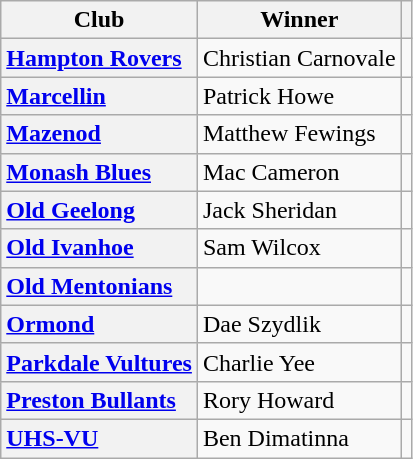<table class="wikitable plainrowheaders">
<tr>
<th>Club</th>
<th>Winner</th>
<th></th>
</tr>
<tr>
<th style="text-align:left"><a href='#'>Hampton Rovers</a></th>
<td>Christian Carnovale</td>
<td align="center"></td>
</tr>
<tr>
<th style="text-align:left"><a href='#'>Marcellin</a></th>
<td>Patrick Howe</td>
<td align="center"></td>
</tr>
<tr>
<th style="text-align:left"><a href='#'>Mazenod</a></th>
<td>Matthew Fewings</td>
<td align="center"></td>
</tr>
<tr>
<th style="text-align:left"><a href='#'>Monash Blues</a></th>
<td>Mac Cameron</td>
<td align="center"></td>
</tr>
<tr>
<th style="text-align:left"><a href='#'>Old Geelong</a></th>
<td>Jack Sheridan</td>
<td align="center"></td>
</tr>
<tr>
<th style="text-align:left"><a href='#'>Old Ivanhoe</a></th>
<td>Sam Wilcox</td>
<td align="center"></td>
</tr>
<tr>
<th style="text-align:left"><a href='#'>Old Mentonians</a></th>
<td></td>
<td align="center"></td>
</tr>
<tr>
<th style="text-align:left"><a href='#'>Ormond</a></th>
<td>Dae Szydlik</td>
<td align="center"></td>
</tr>
<tr>
<th style="text-align:left"><a href='#'>Parkdale Vultures</a></th>
<td>Charlie Yee</td>
<td align="center"></td>
</tr>
<tr>
<th style="text-align:left"><a href='#'>Preston Bullants</a></th>
<td>Rory Howard</td>
<td align="center"></td>
</tr>
<tr>
<th style="text-align:left"><a href='#'>UHS-VU</a></th>
<td>Ben Dimatinna</td>
<td align="center"></td>
</tr>
</table>
